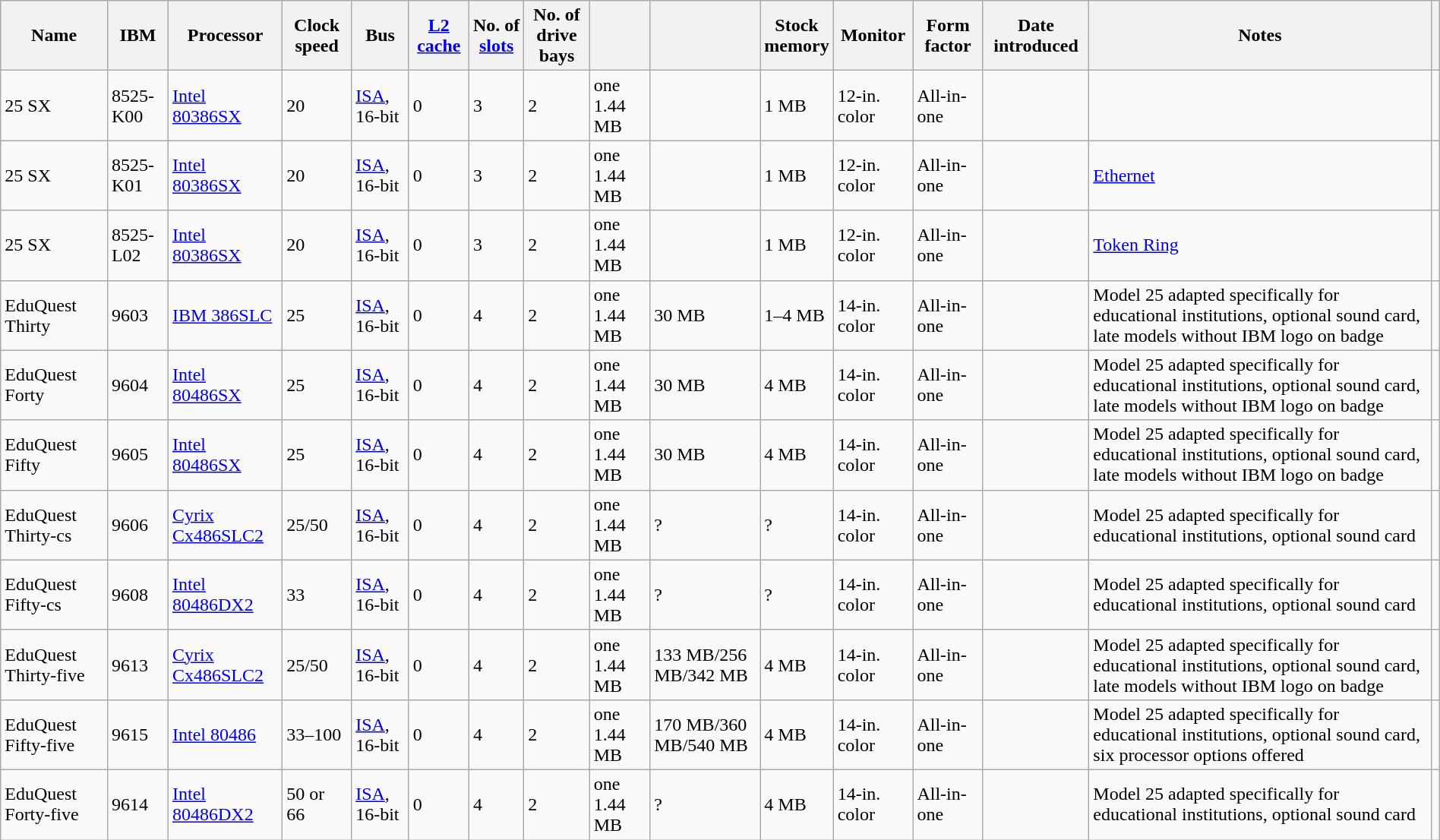<table class="wikitable sortable" style="width:100%;min-width:75%;">
<tr>
<th>Name</th>
<th>IBM </th>
<th>Processor</th>
<th>Clock speed<br></th>
<th>Bus</th>
<th><a href='#'>L2 cache</a><br></th>
<th>No. of<br><a href='#'>slots</a></th>
<th>No. of<br>drive bays</th>
<th></th>
<th></th>
<th>Stock<br>memory</th>
<th>Monitor</th>
<th>Form factor</th>
<th>Date introduced</th>
<th>Notes</th>
<th></th>
</tr>
<tr>
<td>25 SX</td>
<td>8525-K00</td>
<td><a href='#'>Intel 80386SX</a></td>
<td>20</td>
<td><a href='#'>ISA</a>, 16-bit</td>
<td>0</td>
<td>3</td>
<td>2</td>
<td>one 1.44 MB</td>
<td></td>
<td>1 MB</td>
<td>12-in. color</td>
<td>All-in-one</td>
<td></td>
<td></td>
<td></td>
</tr>
<tr>
<td>25 SX</td>
<td>8525-K01</td>
<td><a href='#'>Intel 80386SX</a></td>
<td>20</td>
<td><a href='#'>ISA</a>, 16-bit</td>
<td>0</td>
<td>3</td>
<td>2</td>
<td>one 1.44 MB</td>
<td></td>
<td>1 MB</td>
<td>12-in. color</td>
<td>All-in-one</td>
<td></td>
<td><a href='#'>Ethernet</a></td>
<td></td>
</tr>
<tr>
<td>25 SX</td>
<td>8525-L02</td>
<td><a href='#'>Intel 80386SX</a></td>
<td>20</td>
<td><a href='#'>ISA</a>, 16-bit</td>
<td>0</td>
<td>3</td>
<td>2</td>
<td>one 1.44 MB</td>
<td></td>
<td>1 MB</td>
<td>12-in. color</td>
<td>All-in-one</td>
<td></td>
<td><a href='#'>Token Ring</a></td>
<td></td>
</tr>
<tr>
<td>EduQuest Thirty</td>
<td>9603</td>
<td><a href='#'>IBM 386SLC</a></td>
<td>25</td>
<td><a href='#'>ISA</a>, 16-bit</td>
<td>0</td>
<td>4</td>
<td>2</td>
<td>one 1.44 MB</td>
<td>30 MB</td>
<td>1–4 MB</td>
<td>14-in. color</td>
<td>All-in-one</td>
<td></td>
<td>Model 25 adapted specifically for educational institutions, optional sound card, late models without IBM logo on badge</td>
<td></td>
</tr>
<tr>
<td>EduQuest Forty</td>
<td>9604</td>
<td><a href='#'>Intel 80486SX</a></td>
<td>25</td>
<td><a href='#'>ISA</a>, 16-bit</td>
<td>0</td>
<td>4</td>
<td>2</td>
<td>one 1.44 MB</td>
<td>30 MB</td>
<td>4 MB</td>
<td>14-in. color</td>
<td>All-in-one</td>
<td></td>
<td>Model 25 adapted specifically for educational institutions, optional sound card, late models without IBM logo on badge</td>
<td></td>
</tr>
<tr>
<td>EduQuest Fifty</td>
<td>9605</td>
<td><a href='#'>Intel 80486SX</a></td>
<td>25</td>
<td><a href='#'>ISA</a>, 16-bit</td>
<td>0</td>
<td>4</td>
<td>2</td>
<td>one 1.44 MB</td>
<td>30 MB</td>
<td>4 MB</td>
<td>14-in. color</td>
<td>All-in-one</td>
<td></td>
<td>Model 25 adapted specifically for educational institutions, optional sound card, late models without IBM logo on badge</td>
<td></td>
</tr>
<tr>
<td>EduQuest Thirty-cs</td>
<td>9606</td>
<td><a href='#'>Cyrix Cx486SLC2</a></td>
<td>25/50</td>
<td><a href='#'>ISA</a>, 16-bit</td>
<td>0</td>
<td>4</td>
<td>2</td>
<td>one 1.44 MB</td>
<td>?</td>
<td>?</td>
<td>14-in. color</td>
<td>All-in-one</td>
<td></td>
<td>Model 25 adapted specifically for educational institutions, optional sound card</td>
<td></td>
</tr>
<tr>
<td>EduQuest Fifty-cs</td>
<td>9608</td>
<td><a href='#'>Intel 80486DX2</a></td>
<td>33</td>
<td><a href='#'>ISA</a>, 16-bit</td>
<td>0</td>
<td>4</td>
<td>2</td>
<td>one 1.44 MB</td>
<td>?</td>
<td>?</td>
<td>14-in. color</td>
<td>All-in-one</td>
<td></td>
<td>Model 25 adapted specifically for educational institutions, optional sound card</td>
<td></td>
</tr>
<tr>
<td>EduQuest Thirty-five</td>
<td>9613</td>
<td><a href='#'>Cyrix Cx486SLC2</a></td>
<td>25/50</td>
<td><a href='#'>ISA</a>, 16-bit</td>
<td>0</td>
<td>4</td>
<td>2</td>
<td>one 1.44 MB</td>
<td>133 MB/256 MB/342 MB</td>
<td>4 MB</td>
<td>14-in. color</td>
<td>All-in-one</td>
<td></td>
<td>Model 25 adapted specifically for educational institutions, optional sound card, late models without IBM logo on badge</td>
<td></td>
</tr>
<tr>
<td>EduQuest Fifty-five</td>
<td>9615</td>
<td><a href='#'>Intel 80486</a></td>
<td>33–100</td>
<td><a href='#'>ISA</a>, 16-bit</td>
<td>0</td>
<td>4</td>
<td>2</td>
<td>one 1.44 MB</td>
<td>170 MB/360 MB/540 MB</td>
<td>4 MB</td>
<td>14-in. color</td>
<td>All-in-one</td>
<td></td>
<td>Model 25 adapted specifically for educational institutions, optional sound card, six processor options offered</td>
<td></td>
</tr>
<tr>
<td>EduQuest Forty-five</td>
<td>9614</td>
<td><a href='#'>Intel 80486DX2</a></td>
<td>50 or 66</td>
<td><a href='#'>ISA</a>, 16-bit</td>
<td>0</td>
<td>4</td>
<td>2</td>
<td>one 1.44 MB</td>
<td>?</td>
<td>4 MB</td>
<td>14-in. color</td>
<td>All-in-one</td>
<td></td>
<td>Model 25 adapted specifically for educational institutions, optional sound card</td>
<td></td>
</tr>
</table>
